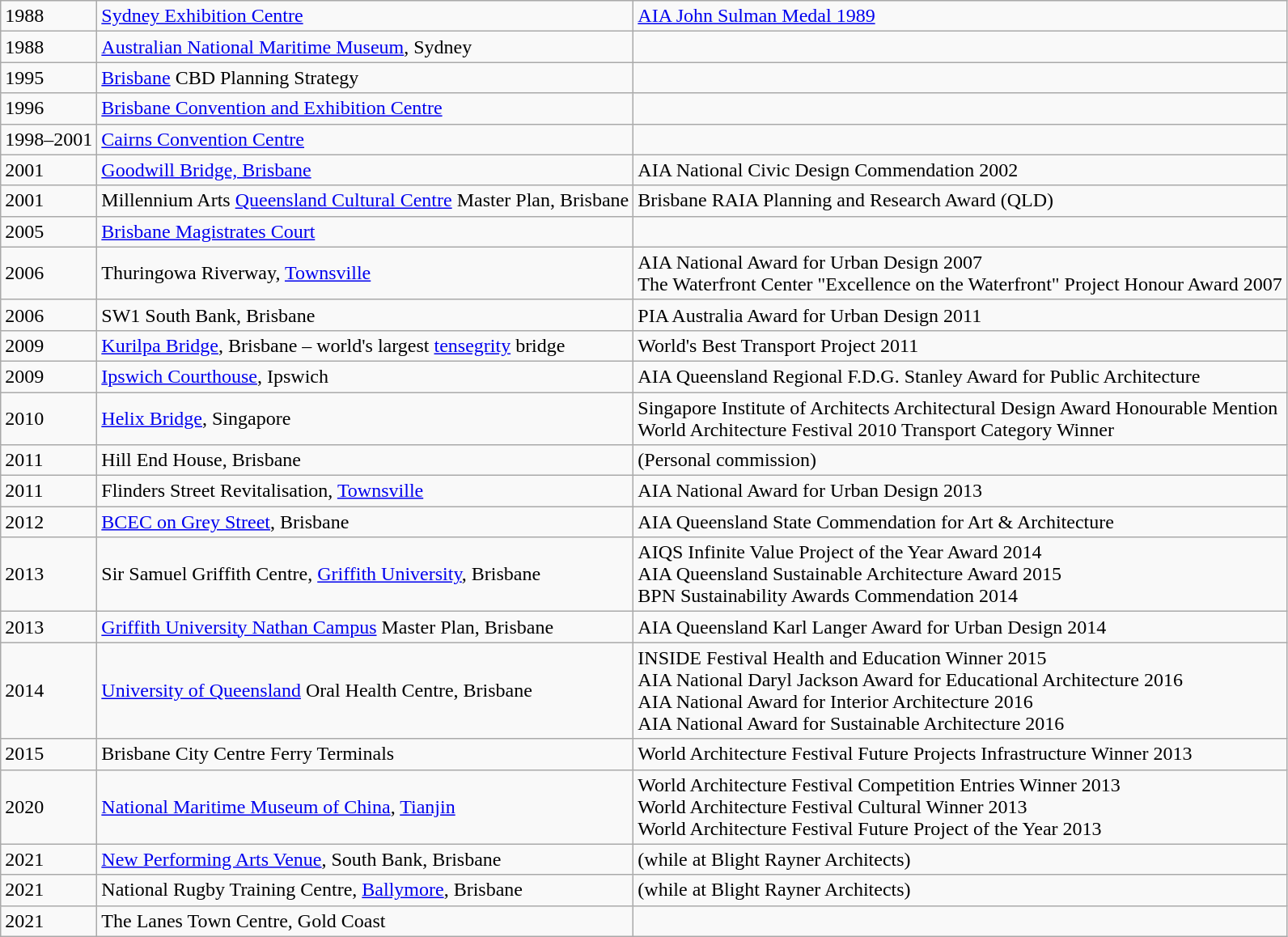<table class="wikitable">
<tr>
<td>1988</td>
<td><a href='#'>Sydney Exhibition Centre</a></td>
<td><a href='#'>AIA John Sulman Medal 1989</a></td>
</tr>
<tr>
<td>1988</td>
<td><a href='#'>Australian National Maritime Museum</a>, Sydney </td>
<td></td>
</tr>
<tr>
<td>1995</td>
<td><a href='#'>Brisbane</a> CBD Planning  Strategy</td>
<td></td>
</tr>
<tr>
<td>1996</td>
<td><a href='#'>Brisbane Convention and Exhibition Centre</a></td>
<td></td>
</tr>
<tr>
<td>1998–2001</td>
<td><a href='#'>Cairns Convention Centre</a></td>
<td></td>
</tr>
<tr>
<td>2001</td>
<td><a href='#'>Goodwill Bridge, Brisbane</a></td>
<td>AIA  National Civic Design Commendation 2002</td>
</tr>
<tr>
<td>2001</td>
<td>Millennium Arts <a href='#'>Queensland Cultural Centre</a> Master Plan, Brisbane</td>
<td>Brisbane  RAIA Planning and Research Award (QLD)</td>
</tr>
<tr>
<td>2005</td>
<td><a href='#'>Brisbane Magistrates Court</a></td>
<td></td>
</tr>
<tr>
<td>2006</td>
<td>Thuringowa Riverway, <a href='#'>Townsville</a></td>
<td>AIA National Award for Urban Design 2007<br>The Waterfront Center "Excellence on the  Waterfront" Project Honour Award 2007</td>
</tr>
<tr>
<td>2006</td>
<td>SW1 South Bank, Brisbane</td>
<td>PIA  Australia Award for Urban Design 2011 </td>
</tr>
<tr>
<td>2009</td>
<td><a href='#'>Kurilpa Bridge</a>,  Brisbane – world's  largest <a href='#'>tensegrity</a> bridge</td>
<td>World's  Best Transport Project 2011</td>
</tr>
<tr>
<td>2009</td>
<td><a href='#'>Ipswich Courthouse</a>, Ipswich</td>
<td>AIA  Queensland Regional F.D.G. Stanley Award for Public Architecture</td>
</tr>
<tr>
<td>2010</td>
<td><a href='#'>Helix Bridge</a>, Singapore  </td>
<td>Singapore Institute of Architects  Architectural Design Award Honourable Mention<br>World Architecture Festival 2010 Transport  Category Winner</td>
</tr>
<tr>
<td>2011</td>
<td>Hill End House, Brisbane</td>
<td>(Personal commission)</td>
</tr>
<tr>
<td>2011</td>
<td>Flinders Street Revitalisation, <a href='#'>Townsville</a></td>
<td>AIA  National Award for Urban Design 2013</td>
</tr>
<tr>
<td>2012</td>
<td><a href='#'>BCEC  on Grey Street</a>, Brisbane</td>
<td>AIA  Queensland State Commendation for Art & Architecture</td>
</tr>
<tr>
<td>2013</td>
<td>Sir Samuel Griffith Centre, <a href='#'>Griffith University</a>, Brisbane</td>
<td>AIQS Infinite Value Project of the Year Award  2014<br>AIA Queensland Sustainable Architecture Award 2015<br>BPN Sustainability Awards Commendation 2014</td>
</tr>
<tr>
<td>2013</td>
<td><a href='#'>Griffith University Nathan Campus</a> Master Plan, Brisbane</td>
<td>AIA  Queensland Karl Langer Award for Urban Design 2014</td>
</tr>
<tr>
<td>2014</td>
<td><a href='#'>University of Queensland</a> Oral Health Centre, Brisbane</td>
<td>INSIDE Festival Health and Education Winner 2015<br>AIA National Daryl Jackson Award for  Educational Architecture 2016<br>AIA National Award for Interior Architecture 2016<br>AIA National Award for Sustainable Architecture 2016</td>
</tr>
<tr>
<td>2015</td>
<td>Brisbane City Centre Ferry Terminals</td>
<td>World  Architecture Festival Future Projects Infrastructure Winner 2013</td>
</tr>
<tr>
<td>2020</td>
<td><a href='#'>National Maritime Museum of China</a>, <a href='#'>Tianjin</a></td>
<td>World  Architecture Festival Competition Entries Winner 2013<br>World  Architecture Festival Cultural Winner 2013 <br>World  Architecture Festival Future Project of the Year 2013</td>
</tr>
<tr>
<td>2021</td>
<td><a href='#'>New Performing Arts Venue</a>, South Bank, Brisbane </td>
<td>(while at Blight Rayner Architects)</td>
</tr>
<tr>
<td>2021</td>
<td>National Rugby Training Centre, <a href='#'>Ballymore</a>,  Brisbane </td>
<td>(while at Blight Rayner Architects)</td>
</tr>
<tr>
<td>2021</td>
<td>The Lanes Town Centre, Gold Coast</td>
<td></td>
</tr>
</table>
